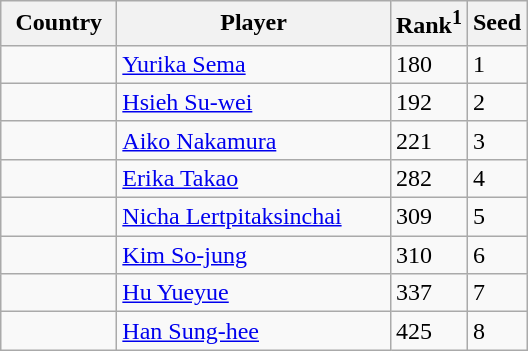<table class="sortable wikitable">
<tr>
<th width="70">Country</th>
<th width="175">Player</th>
<th>Rank<sup>1</sup></th>
<th>Seed</th>
</tr>
<tr>
<td></td>
<td><a href='#'>Yurika Sema</a></td>
<td>180</td>
<td>1</td>
</tr>
<tr>
<td></td>
<td><a href='#'>Hsieh Su-wei</a></td>
<td>192</td>
<td>2</td>
</tr>
<tr>
<td></td>
<td><a href='#'>Aiko Nakamura</a></td>
<td>221</td>
<td>3</td>
</tr>
<tr>
<td></td>
<td><a href='#'>Erika Takao</a></td>
<td>282</td>
<td>4</td>
</tr>
<tr>
<td></td>
<td><a href='#'>Nicha Lertpitaksinchai</a></td>
<td>309</td>
<td>5</td>
</tr>
<tr>
<td></td>
<td><a href='#'>Kim So-jung</a></td>
<td>310</td>
<td>6</td>
</tr>
<tr>
<td></td>
<td><a href='#'>Hu Yueyue</a></td>
<td>337</td>
<td>7</td>
</tr>
<tr>
<td></td>
<td><a href='#'>Han Sung-hee</a></td>
<td>425</td>
<td>8</td>
</tr>
</table>
